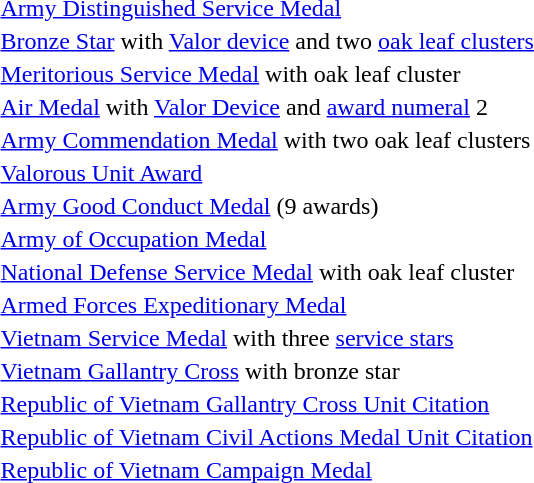<table>
<tr>
<td></td>
<td><a href='#'>Army Distinguished Service Medal</a></td>
</tr>
<tr>
<td></td>
<td><a href='#'>Bronze Star</a> with <a href='#'>Valor device</a> and two <a href='#'>oak leaf clusters</a></td>
</tr>
<tr>
<td></td>
<td><a href='#'>Meritorious Service Medal</a> with oak leaf cluster</td>
</tr>
<tr>
<td><span></span><span></span></td>
<td><a href='#'>Air Medal</a> with <a href='#'>Valor Device</a> and <a href='#'>award numeral</a> 2</td>
</tr>
<tr>
<td></td>
<td><a href='#'>Army Commendation Medal</a> with two oak leaf clusters</td>
</tr>
<tr>
<td></td>
<td><a href='#'>Valorous Unit Award</a></td>
</tr>
<tr>
<td></td>
<td><a href='#'>Army Good Conduct Medal</a> (9 awards)</td>
</tr>
<tr>
<td></td>
<td><a href='#'>Army of Occupation Medal</a></td>
</tr>
<tr>
<td></td>
<td><a href='#'>National Defense Service Medal</a> with oak leaf cluster</td>
</tr>
<tr>
<td></td>
<td><a href='#'>Armed Forces Expeditionary Medal</a></td>
</tr>
<tr>
<td></td>
<td><a href='#'>Vietnam Service Medal</a> with three <a href='#'>service stars</a></td>
</tr>
<tr>
<td></td>
<td><a href='#'>Vietnam Gallantry Cross</a> with bronze star</td>
</tr>
<tr>
<td></td>
<td><a href='#'>Republic of Vietnam Gallantry Cross Unit Citation</a></td>
</tr>
<tr>
<td></td>
<td><a href='#'>Republic of Vietnam Civil Actions Medal Unit Citation</a></td>
</tr>
<tr>
<td></td>
<td><a href='#'>Republic of Vietnam Campaign Medal</a></td>
</tr>
</table>
